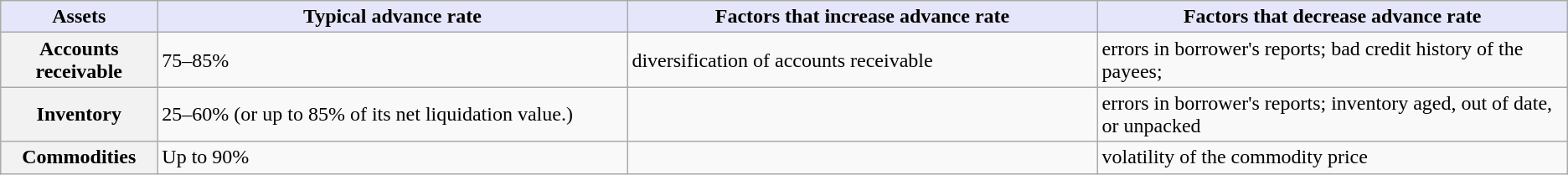<table class="wikitable">
<tr>
<th style ="width: 10%; background:#E6E6FA;">Assets</th>
<th style ="width: 30%; background:#E6E6FA;">Typical advance rate</th>
<th style ="width: 30%; background:#E6E6FA;">Factors that increase advance rate</th>
<th style ="width: 30%; background:#E6E6FA;">Factors that decrease advance rate</th>
</tr>
<tr>
<th>Accounts receivable</th>
<td>75–85%</td>
<td>diversification of accounts receivable</td>
<td>errors in borrower's reports; bad credit history of the payees;</td>
</tr>
<tr>
<th>Inventory</th>
<td>25–60% (or up to 85% of its net liquidation value.)</td>
<td></td>
<td>errors in borrower's reports; inventory aged, out of date, or unpacked</td>
</tr>
<tr>
<th>Commodities</th>
<td>Up to 90%</td>
<td></td>
<td>volatility of the commodity price</td>
</tr>
</table>
